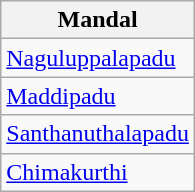<table class="wikitable sortable static-row-numbers static-row-header-hash">
<tr>
<th>Mandal</th>
</tr>
<tr>
<td><a href='#'>Naguluppalapadu</a></td>
</tr>
<tr>
<td><a href='#'>Maddipadu</a></td>
</tr>
<tr>
<td><a href='#'>Santhanuthalapadu</a></td>
</tr>
<tr>
<td><a href='#'>Chimakurthi</a></td>
</tr>
</table>
